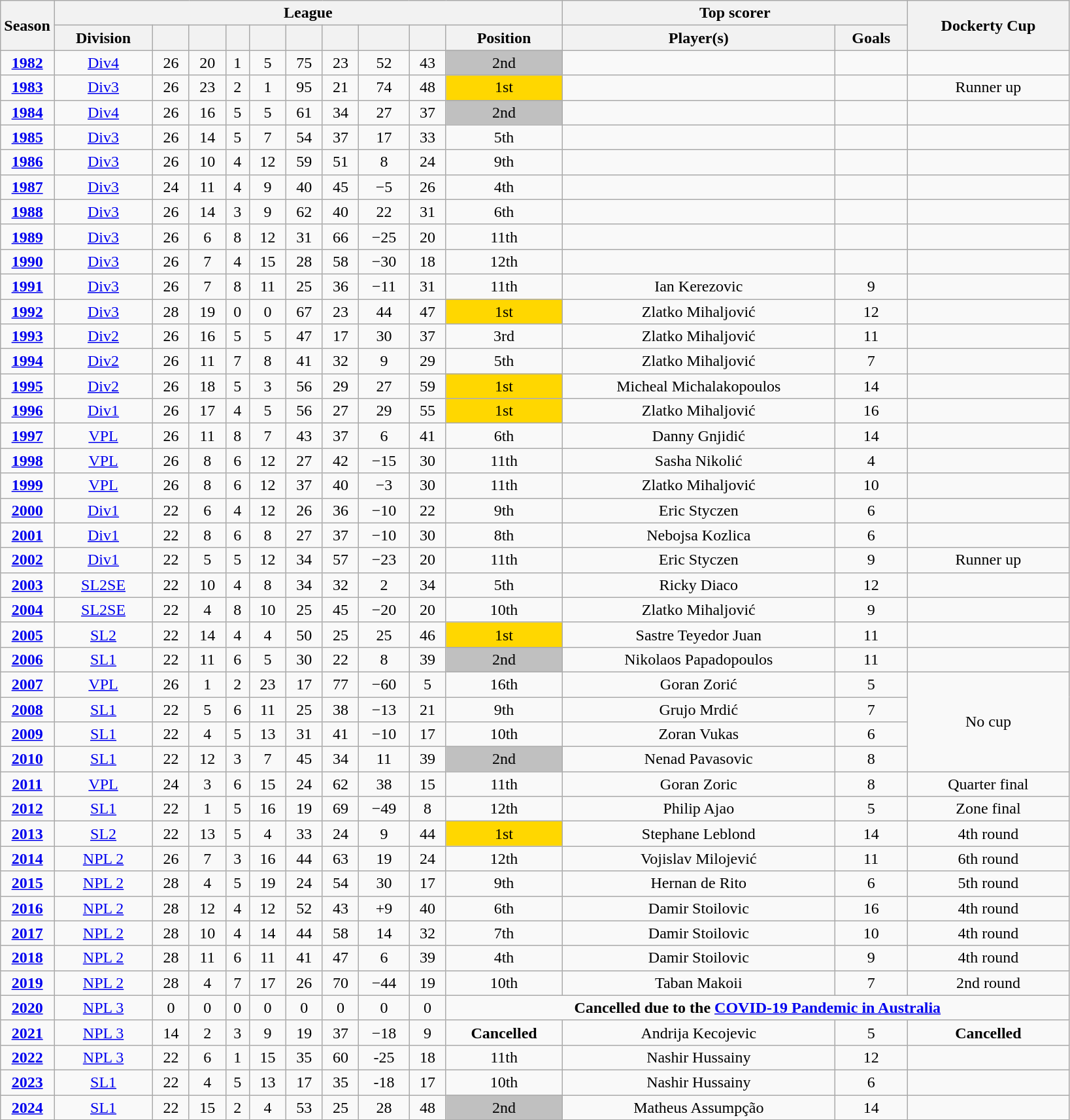<table class="wikitable" style="text-align:center">
<tr>
<th rowspan=2 width=5%>Season</th>
<th colspan="10">League</th>
<th colspan=2>Top scorer</th>
<th rowspan=2>Dockerty Cup</th>
</tr>
<tr>
<th>Division</th>
<th></th>
<th></th>
<th></th>
<th></th>
<th></th>
<th></th>
<th></th>
<th></th>
<th>Position</th>
<th>Player(s)</th>
<th>Goals</th>
</tr>
<tr>
<td><strong><a href='#'>1982</a></strong></td>
<td><a href='#'>Div4</a></td>
<td>26</td>
<td>20</td>
<td>1</td>
<td>5</td>
<td>75</td>
<td>23</td>
<td>52</td>
<td>43</td>
<td bgcolor=silver>2nd</td>
<td></td>
<td></td>
<td></td>
</tr>
<tr>
<td><strong><a href='#'>1983</a></strong></td>
<td><a href='#'>Div3</a></td>
<td>26</td>
<td>23</td>
<td>2</td>
<td>1</td>
<td>95</td>
<td>21</td>
<td>74</td>
<td>48</td>
<td bgcolor=gold>1st</td>
<td></td>
<td></td>
<td>Runner up</td>
</tr>
<tr>
<td><strong><a href='#'>1984</a></strong></td>
<td><a href='#'>Div4</a></td>
<td>26</td>
<td>16</td>
<td>5</td>
<td>5</td>
<td>61</td>
<td>34</td>
<td>27</td>
<td>37</td>
<td bgcolor=silver>2nd</td>
<td></td>
<td></td>
<td></td>
</tr>
<tr>
<td><strong><a href='#'>1985</a></strong></td>
<td><a href='#'>Div3</a></td>
<td>26</td>
<td>14</td>
<td>5</td>
<td>7</td>
<td>54</td>
<td>37</td>
<td>17</td>
<td>33</td>
<td>5th</td>
<td></td>
<td></td>
<td></td>
</tr>
<tr>
<td><strong><a href='#'>1986</a></strong></td>
<td><a href='#'>Div3</a></td>
<td>26</td>
<td>10</td>
<td>4</td>
<td>12</td>
<td>59</td>
<td>51</td>
<td>8</td>
<td>24</td>
<td>9th</td>
<td></td>
<td></td>
<td></td>
</tr>
<tr>
<td><strong><a href='#'>1987</a></strong></td>
<td><a href='#'>Div3</a></td>
<td>24</td>
<td>11</td>
<td>4</td>
<td>9</td>
<td>40</td>
<td>45</td>
<td>−5</td>
<td>26</td>
<td>4th</td>
<td></td>
<td></td>
<td></td>
</tr>
<tr>
<td><strong><a href='#'>1988</a></strong></td>
<td><a href='#'>Div3</a></td>
<td>26</td>
<td>14</td>
<td>3</td>
<td>9</td>
<td>62</td>
<td>40</td>
<td>22</td>
<td>31</td>
<td>6th</td>
<td></td>
<td></td>
<td></td>
</tr>
<tr>
<td><strong><a href='#'>1989</a></strong></td>
<td><a href='#'>Div3</a></td>
<td>26</td>
<td>6</td>
<td>8</td>
<td>12</td>
<td>31</td>
<td>66</td>
<td>−25</td>
<td>20</td>
<td>11th</td>
<td></td>
<td></td>
<td></td>
</tr>
<tr>
<td><strong><a href='#'>1990</a></strong></td>
<td><a href='#'>Div3</a></td>
<td>26</td>
<td>7</td>
<td>4</td>
<td>15</td>
<td>28</td>
<td>58</td>
<td>−30</td>
<td>18</td>
<td>12th</td>
<td></td>
<td></td>
<td></td>
</tr>
<tr>
<td><strong><a href='#'>1991</a></strong></td>
<td><a href='#'>Div3</a></td>
<td>26</td>
<td>7</td>
<td>8</td>
<td>11</td>
<td>25</td>
<td>36</td>
<td>−11</td>
<td>31</td>
<td>11th</td>
<td>Ian Kerezovic</td>
<td>9</td>
<td></td>
</tr>
<tr>
<td><strong><a href='#'>1992</a></strong></td>
<td><a href='#'>Div3</a></td>
<td>28</td>
<td>19</td>
<td>0</td>
<td>0</td>
<td>67</td>
<td>23</td>
<td>44</td>
<td>47</td>
<td bgcolor=gold>1st</td>
<td>Zlatko Mihaljović</td>
<td>12</td>
<td></td>
</tr>
<tr>
<td><strong><a href='#'>1993</a></strong></td>
<td><a href='#'>Div2</a></td>
<td>26</td>
<td>16</td>
<td>5</td>
<td>5</td>
<td>47</td>
<td>17</td>
<td>30</td>
<td>37</td>
<td>3rd</td>
<td>Zlatko Mihaljović</td>
<td>11</td>
<td></td>
</tr>
<tr>
<td><strong><a href='#'>1994</a></strong></td>
<td><a href='#'>Div2</a></td>
<td>26</td>
<td>11</td>
<td>7</td>
<td>8</td>
<td>41</td>
<td>32</td>
<td>9</td>
<td>29</td>
<td>5th</td>
<td>Zlatko Mihaljović</td>
<td>7</td>
<td></td>
</tr>
<tr>
<td><strong><a href='#'>1995</a></strong></td>
<td><a href='#'>Div2</a></td>
<td>26</td>
<td>18</td>
<td>5</td>
<td>3</td>
<td>56</td>
<td>29</td>
<td>27</td>
<td>59</td>
<td bgcolor=gold>1st</td>
<td>Micheal Michalakopoulos</td>
<td>14</td>
<td></td>
</tr>
<tr>
<td><strong><a href='#'>1996</a></strong></td>
<td><a href='#'>Div1</a></td>
<td>26</td>
<td>17</td>
<td>4</td>
<td>5</td>
<td>56</td>
<td>27</td>
<td>29</td>
<td>55</td>
<td bgcolor=gold>1st</td>
<td>Zlatko Mihaljović</td>
<td>16</td>
<td></td>
</tr>
<tr>
<td><strong><a href='#'>1997</a></strong></td>
<td><a href='#'>VPL</a></td>
<td>26</td>
<td>11</td>
<td>8</td>
<td>7</td>
<td>43</td>
<td>37</td>
<td>6</td>
<td>41</td>
<td>6th</td>
<td>Danny Gnjidić</td>
<td>14</td>
<td></td>
</tr>
<tr>
<td><strong><a href='#'>1998</a></strong></td>
<td><a href='#'>VPL</a></td>
<td>26</td>
<td>8</td>
<td>6</td>
<td>12</td>
<td>27</td>
<td>42</td>
<td>−15</td>
<td>30</td>
<td>11th</td>
<td>Sasha Nikolić</td>
<td>4</td>
<td></td>
</tr>
<tr>
<td><strong><a href='#'>1999</a></strong></td>
<td><a href='#'>VPL</a></td>
<td>26</td>
<td>8</td>
<td>6</td>
<td>12</td>
<td>37</td>
<td>40</td>
<td>−3</td>
<td>30</td>
<td>11th</td>
<td>Zlatko Mihaljović</td>
<td>10</td>
<td></td>
</tr>
<tr>
<td><strong><a href='#'>2000</a></strong></td>
<td><a href='#'>Div1</a></td>
<td>22</td>
<td>6</td>
<td>4</td>
<td>12</td>
<td>26</td>
<td>36</td>
<td>−10</td>
<td>22</td>
<td>9th</td>
<td>Eric Styczen</td>
<td>6</td>
<td></td>
</tr>
<tr>
<td><strong><a href='#'>2001</a></strong></td>
<td><a href='#'>Div1</a></td>
<td>22</td>
<td>8</td>
<td>6</td>
<td>8</td>
<td>27</td>
<td>37</td>
<td>−10</td>
<td>30</td>
<td>8th</td>
<td>Nebojsa Kozlica</td>
<td>6</td>
<td></td>
</tr>
<tr>
<td><strong><a href='#'>2002</a></strong></td>
<td><a href='#'>Div1</a></td>
<td>22</td>
<td>5</td>
<td>5</td>
<td>12</td>
<td>34</td>
<td>57</td>
<td>−23</td>
<td>20</td>
<td>11th</td>
<td>Eric Styczen</td>
<td>9</td>
<td>Runner up</td>
</tr>
<tr>
<td><strong><a href='#'>2003</a></strong></td>
<td><a href='#'>SL2SE</a></td>
<td>22</td>
<td>10</td>
<td>4</td>
<td>8</td>
<td>34</td>
<td>32</td>
<td>2</td>
<td>34</td>
<td>5th</td>
<td>Ricky Diaco</td>
<td>12</td>
<td></td>
</tr>
<tr>
<td><strong><a href='#'>2004</a></strong></td>
<td><a href='#'>SL2SE</a></td>
<td>22</td>
<td>4</td>
<td>8</td>
<td>10</td>
<td>25</td>
<td>45</td>
<td>−20</td>
<td>20</td>
<td>10th</td>
<td>Zlatko Mihaljović</td>
<td>9</td>
<td></td>
</tr>
<tr>
<td><strong><a href='#'>2005</a></strong></td>
<td><a href='#'>SL2</a></td>
<td>22</td>
<td>14</td>
<td>4</td>
<td>4</td>
<td>50</td>
<td>25</td>
<td>25</td>
<td>46</td>
<td bgcolor=gold>1st</td>
<td>Sastre Teyedor Juan</td>
<td>11</td>
<td></td>
</tr>
<tr>
<td><strong><a href='#'>2006</a></strong></td>
<td><a href='#'>SL1</a></td>
<td>22</td>
<td>11</td>
<td>6</td>
<td>5</td>
<td>30</td>
<td>22</td>
<td>8</td>
<td>39</td>
<td bgcolor=silver>2nd</td>
<td>Nikolaos Papadopoulos</td>
<td>11</td>
<td></td>
</tr>
<tr>
<td><strong><a href='#'>2007</a></strong></td>
<td><a href='#'>VPL</a></td>
<td>26</td>
<td>1</td>
<td>2</td>
<td>23</td>
<td>17</td>
<td>77</td>
<td>−60</td>
<td>5</td>
<td>16th</td>
<td>Goran Zorić</td>
<td>5</td>
<td rowspan=4>No cup</td>
</tr>
<tr>
<td><strong><a href='#'>2008</a></strong></td>
<td><a href='#'>SL1</a></td>
<td>22</td>
<td>5</td>
<td>6</td>
<td>11</td>
<td>25</td>
<td>38</td>
<td>−13</td>
<td>21</td>
<td>9th</td>
<td>Grujo Mrdić</td>
<td>7</td>
</tr>
<tr>
<td><strong><a href='#'>2009</a></strong></td>
<td><a href='#'>SL1</a></td>
<td>22</td>
<td>4</td>
<td>5</td>
<td>13</td>
<td>31</td>
<td>41</td>
<td>−10</td>
<td>17</td>
<td>10th</td>
<td>Zoran Vukas</td>
<td>6</td>
</tr>
<tr>
<td><strong><a href='#'>2010</a></strong></td>
<td><a href='#'>SL1</a></td>
<td>22</td>
<td>12</td>
<td>3</td>
<td>7</td>
<td>45</td>
<td>34</td>
<td>11</td>
<td>39</td>
<td bgcolor=silver>2nd</td>
<td>Nenad Pavasovic</td>
<td>8</td>
</tr>
<tr>
<td><strong><a href='#'>2011</a></strong></td>
<td><a href='#'>VPL</a></td>
<td>24</td>
<td>3</td>
<td>6</td>
<td>15</td>
<td>24</td>
<td>62</td>
<td>38</td>
<td>15</td>
<td>11th</td>
<td>Goran Zoric</td>
<td>8</td>
<td>Quarter final</td>
</tr>
<tr>
<td><strong><a href='#'>2012</a></strong></td>
<td><a href='#'>SL1</a></td>
<td>22</td>
<td>1</td>
<td>5</td>
<td>16</td>
<td>19</td>
<td>69</td>
<td>−49</td>
<td>8</td>
<td>12th</td>
<td>Philip Ajao</td>
<td>5</td>
<td>Zone final</td>
</tr>
<tr>
<td><strong><a href='#'>2013</a></strong></td>
<td><a href='#'>SL2</a></td>
<td>22</td>
<td>13</td>
<td>5</td>
<td>4</td>
<td>33</td>
<td>24</td>
<td>9</td>
<td>44</td>
<td bgcolor=gold>1st</td>
<td>Stephane Leblond</td>
<td>14</td>
<td>4th round</td>
</tr>
<tr>
<td><strong><a href='#'>2014</a></strong></td>
<td><a href='#'>NPL 2</a></td>
<td>26</td>
<td>7</td>
<td>3</td>
<td>16</td>
<td>44</td>
<td>63</td>
<td>19</td>
<td>24</td>
<td>12th</td>
<td>Vojislav Milojević</td>
<td>11</td>
<td>6th round</td>
</tr>
<tr>
<td><strong><a href='#'>2015</a></strong></td>
<td><a href='#'>NPL 2</a></td>
<td>28</td>
<td>4</td>
<td>5</td>
<td>19</td>
<td>24</td>
<td>54</td>
<td>30</td>
<td>17</td>
<td>9th</td>
<td>Hernan de Rito</td>
<td>6</td>
<td>5th round</td>
</tr>
<tr>
<td><strong><a href='#'>2016</a></strong></td>
<td><a href='#'>NPL 2</a></td>
<td>28</td>
<td>12</td>
<td>4</td>
<td>12</td>
<td>52</td>
<td>43</td>
<td>+9</td>
<td>40</td>
<td>6th</td>
<td>Damir Stoilovic</td>
<td>16</td>
<td>4th round</td>
</tr>
<tr>
<td><strong><a href='#'>2017</a></strong></td>
<td><a href='#'>NPL 2</a></td>
<td>28</td>
<td>10</td>
<td>4</td>
<td>14</td>
<td>44</td>
<td>58</td>
<td>14</td>
<td>32</td>
<td>7th</td>
<td>Damir Stoilovic</td>
<td>10</td>
<td>4th round</td>
</tr>
<tr>
<td><strong><a href='#'>2018</a></strong></td>
<td><a href='#'>NPL 2</a></td>
<td>28</td>
<td>11</td>
<td>6</td>
<td>11</td>
<td>41</td>
<td>47</td>
<td>6</td>
<td>39</td>
<td>4th</td>
<td>Damir Stoilovic</td>
<td>9</td>
<td>4th round</td>
</tr>
<tr>
<td><strong><a href='#'>2019</a></strong></td>
<td><a href='#'>NPL 2</a></td>
<td>28</td>
<td>4</td>
<td>7</td>
<td>17</td>
<td>26</td>
<td>70</td>
<td>−44</td>
<td>19</td>
<td>10th</td>
<td>Taban Makoii</td>
<td>7</td>
<td>2nd round</td>
</tr>
<tr>
<td><a href='#'><strong>2020</strong></a></td>
<td><a href='#'>NPL 3</a></td>
<td>0</td>
<td>0</td>
<td>0</td>
<td>0</td>
<td>0</td>
<td>0</td>
<td>0</td>
<td>0</td>
<td colspan=4><strong>Cancelled due to the <a href='#'>COVID-19 Pandemic in Australia</a></strong></td>
</tr>
<tr>
<td><a href='#'><strong>2021</strong></a></td>
<td><a href='#'>NPL 3</a></td>
<td>14</td>
<td>2</td>
<td>3</td>
<td>9</td>
<td>19</td>
<td>37</td>
<td>−18</td>
<td>9</td>
<td><strong>Cancelled</strong></td>
<td>Andrija Kecojevic</td>
<td>5</td>
<td><strong>Cancelled</strong></td>
</tr>
<tr>
<td><a href='#'><strong>2022</strong></a></td>
<td><a href='#'>NPL 3</a></td>
<td>22</td>
<td>6</td>
<td>1</td>
<td>15</td>
<td>35</td>
<td>60</td>
<td>-25</td>
<td>18</td>
<td>11th</td>
<td>Nashir Hussainy</td>
<td>12</td>
<td></td>
</tr>
<tr>
<td><a href='#'><strong>2023</strong></a></td>
<td><a href='#'>SL1</a></td>
<td>22</td>
<td>4</td>
<td>5</td>
<td>13</td>
<td>17</td>
<td>35</td>
<td>-18</td>
<td>17</td>
<td>10th</td>
<td>Nashir Hussainy</td>
<td>6</td>
<td></td>
</tr>
<tr>
<td><strong><a href='#'>2024</a></strong></td>
<td><a href='#'>SL1</a></td>
<td>22</td>
<td>15</td>
<td>2</td>
<td>4</td>
<td>53</td>
<td>25</td>
<td>28</td>
<td>48</td>
<td bgcolor=silver>2nd</td>
<td>Matheus Assumpção</td>
<td>14</td>
<td></td>
</tr>
</table>
